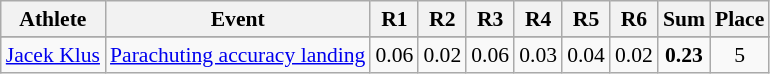<table class="wikitable" style="font-size:90%">
<tr>
<th>Athlete</th>
<th>Event</th>
<th>R1</th>
<th>R2</th>
<th>R3</th>
<th>R4</th>
<th>R5</th>
<th>R6</th>
<th>Sum</th>
<th>Place</th>
</tr>
<tr style="font-size:95%">
</tr>
<tr align=center>
<td align=left><a href='#'>Jacek Klus</a></td>
<td align=left><a href='#'>Parachuting accuracy landing</a></td>
<td>0.06</td>
<td>0.02</td>
<td>0.06</td>
<td>0.03</td>
<td>0.04</td>
<td>0.02</td>
<td><strong>0.23</strong></td>
<td>5</td>
</tr>
</table>
